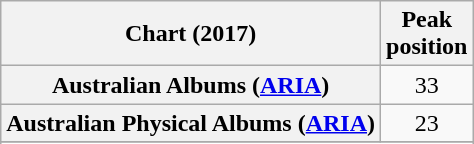<table class="wikitable sortable plainrowheaders" style="text-align:center">
<tr>
<th scope="col">Chart (2017)</th>
<th scope="col">Peak<br>position</th>
</tr>
<tr>
<th scope="row">Australian Albums (<a href='#'>ARIA</a>)</th>
<td align=center>33</td>
</tr>
<tr>
<th scope="row">Australian Physical Albums (<a href='#'>ARIA</a>)</th>
<td align=center>23</td>
</tr>
<tr>
</tr>
<tr>
</tr>
<tr>
</tr>
</table>
